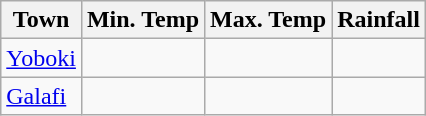<table class="wikitable">
<tr>
<th>Town</th>
<th>Min. Temp</th>
<th>Max. Temp</th>
<th>Rainfall</th>
</tr>
<tr>
<td><a href='#'>Yoboki</a></td>
<td align=center></td>
<td align=center></td>
<td align=center></td>
</tr>
<tr>
<td><a href='#'>Galafi</a></td>
<td align=center></td>
<td align=center></td>
<td align=center></td>
</tr>
</table>
